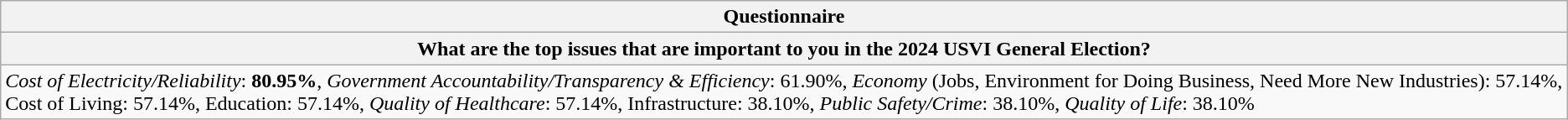<table class="wikitable sortable">
<tr>
<th colspan="6">Questionnaire </th>
</tr>
<tr>
<th colspan="6">What are the top issues that are important to you in the 2024 USVI General Election?</th>
</tr>
<tr>
<td><em>Cost of Electricity/Reliability</em>: <strong>80.95%</strong>, <em>Government Accountability/Transparency & Efficiency</em>: 61.90%, <em>Economy</em> (Jobs, Environment for Doing Business, Need More New Industries): 57.14%, Cost of Living: 57.14%, Education: 57.14%, <em>Quality of Healthcare</em>: 57.14%, Infrastructure: 38.10%, <em>Public Safety/Crime</em>: 38.10%, <em>Quality of Life</em>: 38.10%</td>
</tr>
</table>
